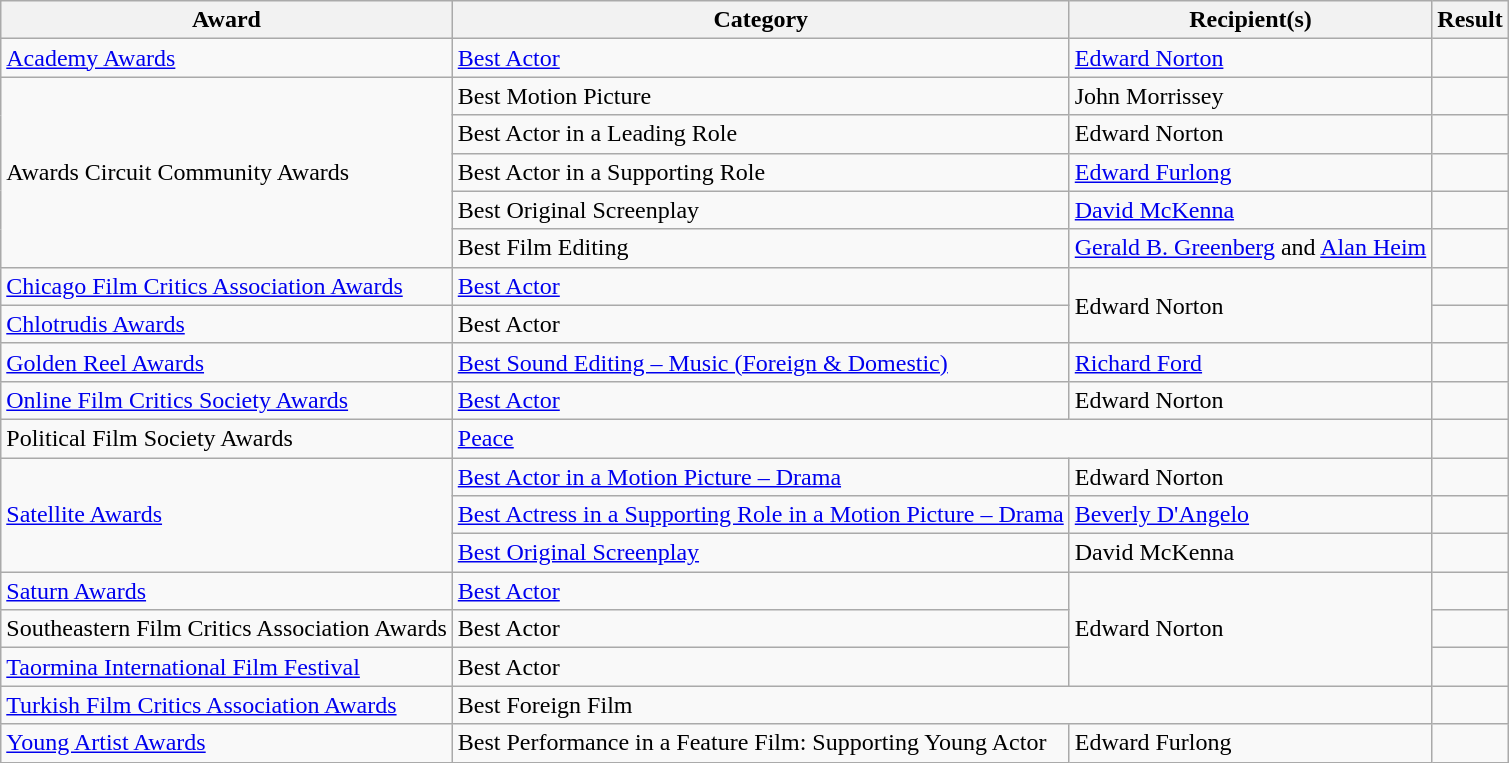<table class="wikitable plainrowheaders sortable">
<tr>
<th>Award</th>
<th>Category</th>
<th>Recipient(s)</th>
<th>Result</th>
</tr>
<tr>
<td><a href='#'>Academy Awards</a></td>
<td><a href='#'>Best Actor</a></td>
<td><a href='#'>Edward Norton</a></td>
<td></td>
</tr>
<tr>
<td rowspan="5">Awards Circuit Community Awards</td>
<td>Best Motion Picture</td>
<td>John Morrissey</td>
<td></td>
</tr>
<tr>
<td>Best Actor in a Leading Role</td>
<td>Edward Norton</td>
<td></td>
</tr>
<tr>
<td>Best Actor in a Supporting Role</td>
<td><a href='#'>Edward Furlong</a></td>
<td></td>
</tr>
<tr>
<td>Best Original Screenplay</td>
<td><a href='#'>David McKenna</a></td>
<td></td>
</tr>
<tr>
<td>Best Film Editing</td>
<td><a href='#'>Gerald B. Greenberg</a> and <a href='#'>Alan Heim</a></td>
<td></td>
</tr>
<tr>
<td><a href='#'>Chicago Film Critics Association Awards</a></td>
<td><a href='#'>Best Actor</a></td>
<td rowspan="2">Edward Norton</td>
<td></td>
</tr>
<tr>
<td><a href='#'>Chlotrudis Awards</a></td>
<td>Best Actor</td>
<td></td>
</tr>
<tr>
<td><a href='#'>Golden Reel Awards</a></td>
<td><a href='#'>Best Sound Editing – Music (Foreign & Domestic)</a></td>
<td><a href='#'>Richard Ford</a></td>
<td></td>
</tr>
<tr>
<td><a href='#'>Online Film Critics Society Awards</a></td>
<td><a href='#'>Best Actor</a></td>
<td>Edward Norton</td>
<td></td>
</tr>
<tr>
<td>Political Film Society Awards</td>
<td colspan="2"><a href='#'>Peace</a></td>
<td></td>
</tr>
<tr>
<td rowspan="3"><a href='#'>Satellite Awards</a></td>
<td><a href='#'>Best Actor in a Motion Picture – Drama</a></td>
<td>Edward Norton</td>
<td></td>
</tr>
<tr>
<td><a href='#'>Best Actress in a Supporting Role in a Motion Picture – Drama</a></td>
<td><a href='#'>Beverly D'Angelo</a></td>
<td></td>
</tr>
<tr>
<td><a href='#'>Best Original Screenplay</a></td>
<td>David McKenna</td>
<td></td>
</tr>
<tr>
<td><a href='#'>Saturn Awards</a></td>
<td><a href='#'>Best Actor</a></td>
<td rowspan="3">Edward Norton</td>
<td></td>
</tr>
<tr>
<td>Southeastern Film Critics Association Awards</td>
<td>Best Actor</td>
<td></td>
</tr>
<tr>
<td><a href='#'>Taormina International Film Festival</a></td>
<td>Best Actor</td>
<td></td>
</tr>
<tr>
<td><a href='#'>Turkish Film Critics Association Awards</a></td>
<td colspan="2">Best Foreign Film</td>
<td></td>
</tr>
<tr>
<td><a href='#'>Young Artist Awards</a></td>
<td>Best Performance in a Feature Film: Supporting Young Actor</td>
<td>Edward Furlong</td>
<td></td>
</tr>
</table>
